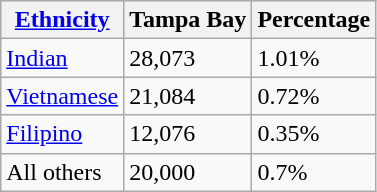<table class="wikitable">
<tr>
<th><a href='#'>Ethnicity</a></th>
<th>Tampa Bay</th>
<th>Percentage</th>
</tr>
<tr>
<td><a href='#'>Indian</a></td>
<td>28,073</td>
<td>1.01%</td>
</tr>
<tr>
<td><a href='#'>Vietnamese</a></td>
<td>21,084</td>
<td>0.72%</td>
</tr>
<tr>
<td><a href='#'>Filipino</a></td>
<td>12,076</td>
<td>0.35%</td>
</tr>
<tr>
<td>All others</td>
<td>20,000</td>
<td>0.7%</td>
</tr>
</table>
